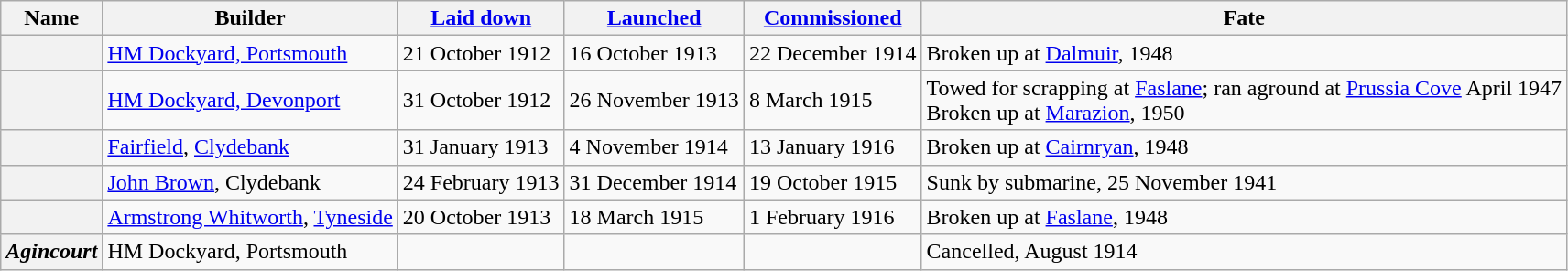<table class="wikitable plainrowheaders">
<tr>
<th scope="col">Name</th>
<th scope="col">Builder</th>
<th scope="col"><a href='#'>Laid down</a></th>
<th scope="col"><a href='#'>Launched</a></th>
<th scope="col"><a href='#'>Commissioned</a></th>
<th scope="col">Fate</th>
</tr>
<tr>
<th scope="row"></th>
<td><a href='#'>HM Dockyard, Portsmouth</a></td>
<td>21 October 1912</td>
<td>16 October 1913</td>
<td>22 December 1914</td>
<td>Broken up at <a href='#'>Dalmuir</a>, 1948</td>
</tr>
<tr>
<th scope="row"></th>
<td><a href='#'>HM Dockyard, Devonport</a></td>
<td>31 October 1912</td>
<td>26 November 1913</td>
<td>8 March 1915</td>
<td>Towed for scrapping at <a href='#'>Faslane</a>; ran aground at <a href='#'>Prussia Cove</a> April 1947<br>Broken up at <a href='#'>Marazion</a>, 1950</td>
</tr>
<tr>
<th scope="row"></th>
<td><a href='#'>Fairfield</a>, <a href='#'>Clydebank</a></td>
<td>31 January 1913</td>
<td>4 November 1914</td>
<td>13 January 1916</td>
<td>Broken up at <a href='#'>Cairnryan</a>, 1948</td>
</tr>
<tr>
<th scope="row"></th>
<td><a href='#'>John Brown</a>, Clydebank</td>
<td>24 February 1913</td>
<td>31 December 1914</td>
<td>19 October 1915</td>
<td>Sunk by submarine, 25 November 1941</td>
</tr>
<tr>
<th scope="row"></th>
<td><a href='#'>Armstrong Whitworth</a>, <a href='#'>Tyneside</a></td>
<td>20 October 1913</td>
<td>18 March 1915</td>
<td>1 February 1916</td>
<td>Broken up at <a href='#'>Faslane</a>, 1948</td>
</tr>
<tr>
<th scope="row"><em>Agincourt</em></th>
<td>HM Dockyard, Portsmouth</td>
<td></td>
<td></td>
<td></td>
<td>Cancelled, August 1914</td>
</tr>
</table>
